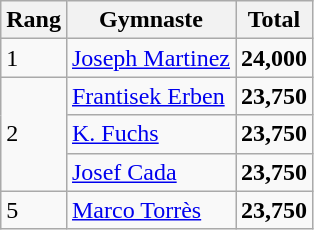<table class="wikitable">
<tr>
<th>Rang</th>
<th>Gymnaste</th>
<th>Total</th>
</tr>
<tr>
<td>1</td>
<td> <a href='#'>Joseph Martinez</a></td>
<td><strong>24,000</strong></td>
</tr>
<tr>
<td rowspan="3">2</td>
<td> <a href='#'>Frantisek Erben</a></td>
<td><strong>23,750</strong></td>
</tr>
<tr>
<td> <a href='#'>K. Fuchs</a></td>
<td><strong>23,750</strong></td>
</tr>
<tr>
<td> <a href='#'>Josef Cada</a></td>
<td><strong>23,750</strong></td>
</tr>
<tr>
<td>5</td>
<td> <a href='#'>Marco Torrès</a></td>
<td><strong>23,750</strong></td>
</tr>
</table>
